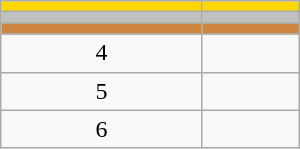<table class="wikitable" style="width:200px;">
<tr style="background:gold;">
<td align=center></td>
<td></td>
</tr>
<tr style="background:silver;">
<td align=center></td>
<td></td>
</tr>
<tr style="background:peru;">
<td align=center></td>
<td></td>
</tr>
<tr>
<td align=center>4</td>
<td></td>
</tr>
<tr>
<td align=center>5</td>
<td></td>
</tr>
<tr>
<td align=center>6</td>
<td></td>
</tr>
</table>
